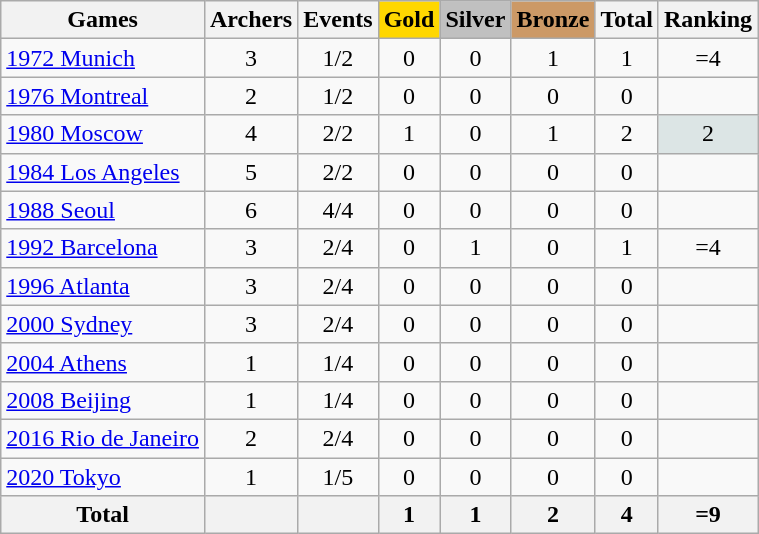<table class="wikitable sortable" style="text-align:center">
<tr>
<th>Games</th>
<th>Archers</th>
<th>Events</th>
<th style="background-color:gold;">Gold</th>
<th style="background-color:silver;">Silver</th>
<th style="background-color:#c96;">Bronze</th>
<th>Total</th>
<th>Ranking</th>
</tr>
<tr>
<td align=left><a href='#'>1972 Munich</a></td>
<td>3</td>
<td>1/2</td>
<td>0</td>
<td>0</td>
<td>1</td>
<td>1</td>
<td>=4</td>
</tr>
<tr>
<td align=left><a href='#'>1976 Montreal</a></td>
<td>2</td>
<td>1/2</td>
<td>0</td>
<td>0</td>
<td>0</td>
<td>0</td>
<td></td>
</tr>
<tr>
<td align=left><a href='#'>1980 Moscow</a></td>
<td>4</td>
<td>2/2</td>
<td>1</td>
<td>0</td>
<td>1</td>
<td>2</td>
<td bgcolor=dce5e5>2</td>
</tr>
<tr>
<td align=left><a href='#'>1984 Los Angeles</a></td>
<td>5</td>
<td>2/2</td>
<td>0</td>
<td>0</td>
<td>0</td>
<td>0</td>
<td></td>
</tr>
<tr>
<td align=left><a href='#'>1988 Seoul</a></td>
<td>6</td>
<td>4/4</td>
<td>0</td>
<td>0</td>
<td>0</td>
<td>0</td>
<td></td>
</tr>
<tr>
<td align=left><a href='#'>1992 Barcelona</a></td>
<td>3</td>
<td>2/4</td>
<td>0</td>
<td>1</td>
<td>0</td>
<td>1</td>
<td>=4</td>
</tr>
<tr>
<td align=left><a href='#'>1996 Atlanta</a></td>
<td>3</td>
<td>2/4</td>
<td>0</td>
<td>0</td>
<td>0</td>
<td>0</td>
<td></td>
</tr>
<tr>
<td align=left><a href='#'>2000 Sydney</a></td>
<td>3</td>
<td>2/4</td>
<td>0</td>
<td>0</td>
<td>0</td>
<td>0</td>
<td></td>
</tr>
<tr>
<td align=left><a href='#'>2004 Athens</a></td>
<td>1</td>
<td>1/4</td>
<td>0</td>
<td>0</td>
<td>0</td>
<td>0</td>
<td></td>
</tr>
<tr>
<td align=left><a href='#'>2008 Beijing</a></td>
<td>1</td>
<td>1/4</td>
<td>0</td>
<td>0</td>
<td>0</td>
<td>0</td>
<td></td>
</tr>
<tr>
<td align=left><a href='#'>2016 Rio de Janeiro</a></td>
<td>2</td>
<td>2/4</td>
<td>0</td>
<td>0</td>
<td>0</td>
<td>0</td>
<td></td>
</tr>
<tr>
<td align=left><a href='#'>2020 Tokyo</a></td>
<td>1</td>
<td>1/5</td>
<td>0</td>
<td>0</td>
<td>0</td>
<td>0</td>
<td></td>
</tr>
<tr>
<th>Total</th>
<th></th>
<th></th>
<th>1</th>
<th>1</th>
<th>2</th>
<th>4</th>
<th>=9</th>
</tr>
</table>
